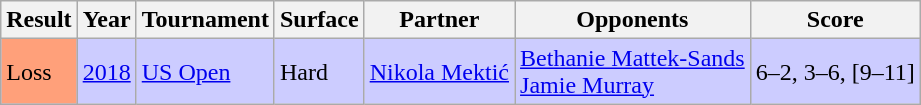<table class="sortable wikitable">
<tr>
<th>Result</th>
<th>Year</th>
<th>Tournament</th>
<th>Surface</th>
<th>Partner</th>
<th>Opponents</th>
<th class="unsortable">Score</th>
</tr>
<tr style="background:#ccccff;">
<td style="background:#ffa07a;">Loss</td>
<td><a href='#'>2018</a></td>
<td><a href='#'>US Open</a></td>
<td>Hard</td>
<td> <a href='#'>Nikola Mektić</a></td>
<td> <a href='#'>Bethanie Mattek-Sands</a> <br>  <a href='#'>Jamie Murray</a></td>
<td>6–2, 3–6, [9–11]</td>
</tr>
</table>
